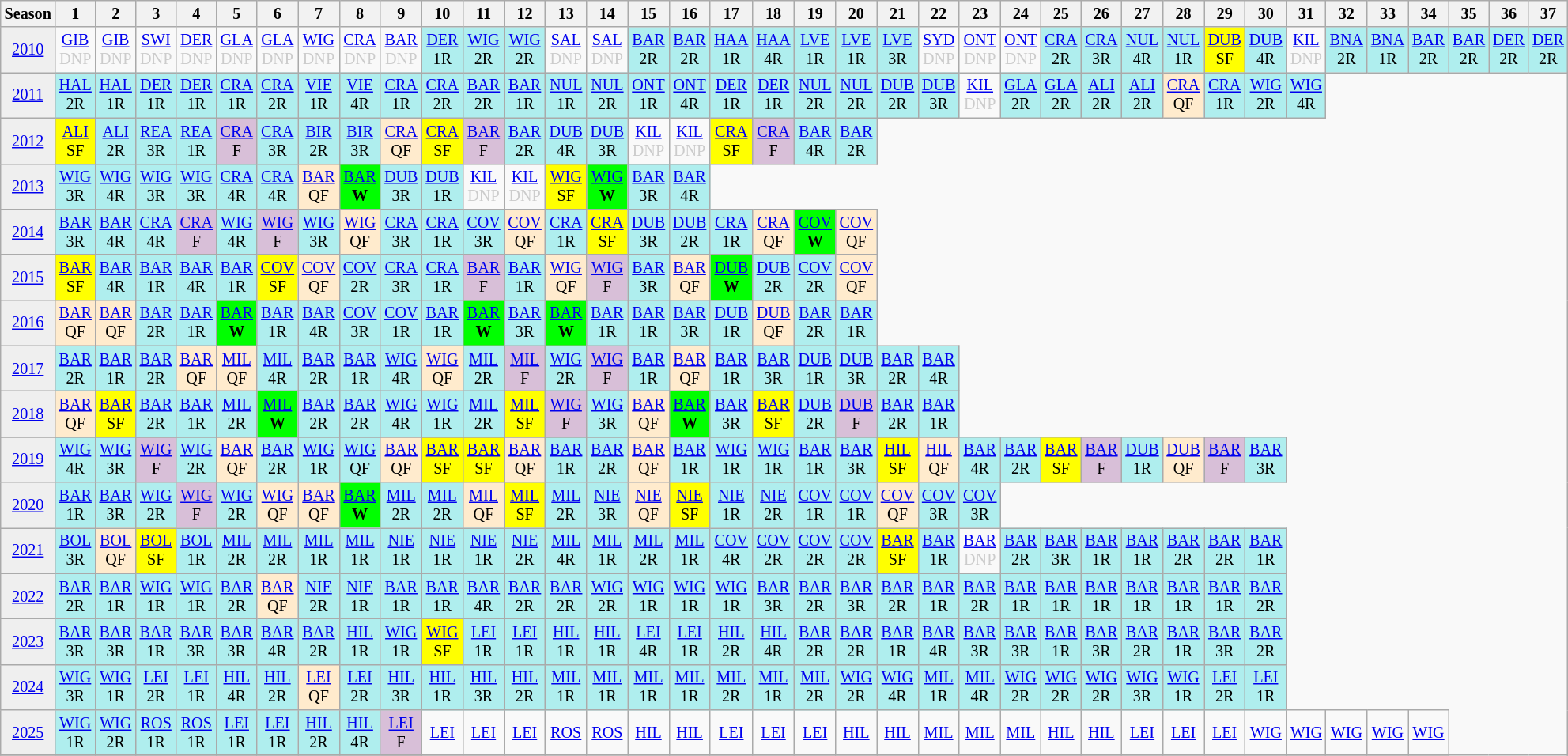<table class="wikitable" style="width:28%; margin:0; font-size:84%">
<tr>
<th>Season</th>
<th>1</th>
<th>2</th>
<th>3</th>
<th>4</th>
<th>5</th>
<th>6</th>
<th>7</th>
<th>8</th>
<th>9</th>
<th>10</th>
<th>11</th>
<th>12</th>
<th>13</th>
<th>14</th>
<th>15</th>
<th>16</th>
<th>17</th>
<th>18</th>
<th>19</th>
<th>20</th>
<th>21</th>
<th>22</th>
<th>23</th>
<th>24</th>
<th>25</th>
<th>26</th>
<th>27</th>
<th>28</th>
<th>29</th>
<th>30</th>
<th>31</th>
<th>32</th>
<th>33</th>
<th>34</th>
<th>35</th>
<th>36</th>
<th>37</th>
</tr>
<tr>
<td style="text-align:center; background:#efefef;"><a href='#'>2010</a></td>
<td style="text-align:center; color:#ccc;"><a href='#'>GIB</a><br>DNP</td>
<td style="text-align:center; color:#ccc;"><a href='#'>GIB</a><br>DNP</td>
<td style="text-align:center; color:#ccc;"><a href='#'>SWI</a><br>DNP</td>
<td style="text-align:center; color:#ccc;"><a href='#'>DER</a><br>DNP</td>
<td style="text-align:center; color:#ccc;"><a href='#'>GLA</a><br>DNP</td>
<td style="text-align:center; color:#ccc;"><a href='#'>GLA</a><br>DNP</td>
<td style="text-align:center; color:#ccc;"><a href='#'>WIG</a><br>DNP</td>
<td style="text-align:center; color:#ccc;"><a href='#'>CRA</a><br>DNP</td>
<td style="text-align:center; color:#ccc;"><a href='#'>BAR</a><br>DNP</td>
<td style="text-align:center; background:#afeeee;"><a href='#'>DER</a><br>1R</td>
<td style="text-align:center; background:#afeeee;"><a href='#'>WIG</a><br>2R</td>
<td style="text-align:center; background:#afeeee;"><a href='#'>WIG</a><br>2R</td>
<td style="text-align:center; color:#ccc;"><a href='#'>SAL</a><br>DNP</td>
<td style="text-align:center; color:#ccc;"><a href='#'>SAL</a><br>DNP</td>
<td style="text-align:center; background:#afeeee;"><a href='#'>BAR</a><br>2R</td>
<td style="text-align:center; background:#afeeee;"><a href='#'>BAR</a><br>2R</td>
<td style="text-align:center; background:#afeeee;"><a href='#'>HAA</a><br>1R</td>
<td style="text-align:center; background:#afeeee;"><a href='#'>HAA</a><br>4R</td>
<td style="text-align:center; background:#afeeee;"><a href='#'>LVE</a><br>1R</td>
<td style="text-align:center; background:#afeeee;"><a href='#'>LVE</a><br>1R</td>
<td style="text-align:center; background:#afeeee;"><a href='#'>LVE</a><br>3R</td>
<td style="text-align:center; color:#ccc;"><a href='#'>SYD</a><br>DNP</td>
<td style="text-align:center; color:#ccc;"><a href='#'>ONT</a><br>DNP</td>
<td style="text-align:center; color:#ccc;"><a href='#'>ONT</a><br>DNP</td>
<td style="text-align:center; background:#afeeee;"><a href='#'>CRA</a><br>2R</td>
<td style="text-align:center; background:#afeeee;"><a href='#'>CRA</a><br>3R</td>
<td style="text-align:center; background:#afeeee;"><a href='#'>NUL</a><br>4R</td>
<td style="text-align:center; background:#afeeee;"><a href='#'>NUL</a><br>1R</td>
<td style="text-align:center; background:yellow;"><a href='#'>DUB</a><br>SF</td>
<td style="text-align:center; background:#afeeee;"><a href='#'>DUB</a><br>4R</td>
<td style="text-align:center; color:#ccc;"><a href='#'>KIL</a><br>DNP</td>
<td style="text-align:center; background:#afeeee;"><a href='#'>BNA</a><br>2R</td>
<td style="text-align:center; background:#afeeee;"><a href='#'>BNA</a><br>1R</td>
<td style="text-align:center; background:#afeeee;"><a href='#'>BAR</a><br>2R</td>
<td style="text-align:center; background:#afeeee;"><a href='#'>BAR</a><br>2R</td>
<td style="text-align:center; background:#afeeee;"><a href='#'>DER</a><br>2R</td>
<td style="text-align:center; background:#afeeee;"><a href='#'>DER</a><br>2R</td>
</tr>
<tr>
<td style="text-align:center; background:#efefef;"><a href='#'>2011</a></td>
<td style="text-align:center; background:#afeeee;"><a href='#'>HAL</a><br>2R</td>
<td style="text-align:center; background:#afeeee;"><a href='#'>HAL</a><br>1R</td>
<td style="text-align:center; background:#afeeee;"><a href='#'>DER</a><br>1R</td>
<td style="text-align:center; background:#afeeee;"><a href='#'>DER</a><br>1R</td>
<td style="text-align:center; background:#afeeee;"><a href='#'>CRA</a><br>1R</td>
<td style="text-align:center; background:#afeeee;"><a href='#'>CRA</a><br>2R</td>
<td style="text-align:center; background:#afeeee;"><a href='#'>VIE</a><br>1R</td>
<td style="text-align:center; background:#afeeee;"><a href='#'>VIE</a><br>4R</td>
<td style="text-align:center; background:#afeeee;"><a href='#'>CRA</a><br>1R</td>
<td style="text-align:center; background:#afeeee;"><a href='#'>CRA</a><br>2R</td>
<td style="text-align:center; background:#afeeee;"><a href='#'>BAR</a><br>2R</td>
<td style="text-align:center; background:#afeeee;"><a href='#'>BAR</a><br>1R</td>
<td style="text-align:center; background:#afeeee;"><a href='#'>NUL</a><br>1R</td>
<td style="text-align:center; background:#afeeee;"><a href='#'>NUL</a><br>2R</td>
<td style="text-align:center; background:#afeeee;"><a href='#'>ONT</a><br>1R</td>
<td style="text-align:center; background:#afeeee;"><a href='#'>ONT</a><br>4R</td>
<td style="text-align:center; background:#afeeee;"><a href='#'>DER</a><br>1R</td>
<td style="text-align:center; background:#afeeee;"><a href='#'>DER</a><br>1R</td>
<td style="text-align:center; background:#afeeee;"><a href='#'>NUL</a><br>2R</td>
<td style="text-align:center; background:#afeeee;"><a href='#'>NUL</a><br>2R</td>
<td style="text-align:center; background:#afeeee;"><a href='#'>DUB</a><br>2R</td>
<td style="text-align:center; background:#afeeee;"><a href='#'>DUB</a><br>3R</td>
<td style="text-align:center; color:#ccc;"><a href='#'>KIL</a><br>DNP</td>
<td style="text-align:center; background:#afeeee;"><a href='#'>GLA</a><br>2R</td>
<td style="text-align:center; background:#afeeee;"><a href='#'>GLA</a><br>2R</td>
<td style="text-align:center; background:#afeeee;"><a href='#'>ALI</a><br>2R</td>
<td style="text-align:center; background:#afeeee;"><a href='#'>ALI</a><br>2R</td>
<td style="text-align:center; background:#ffebcd;"><a href='#'>CRA</a><br>QF</td>
<td style="text-align:center; background:#afeeee;"><a href='#'>CRA</a><br>1R</td>
<td style="text-align:center; background:#afeeee;"><a href='#'>WIG</a><br>2R</td>
<td style="text-align:center; background:#afeeee;"><a href='#'>WIG</a><br>4R</td>
</tr>
<tr>
<td style="text-align:center; background:#efefef;"><a href='#'>2012</a></td>
<td style="text-align:center; background:yellow;"><a href='#'>ALI</a><br>SF</td>
<td style="text-align:center; background:#afeeee;"><a href='#'>ALI</a><br>2R</td>
<td style="text-align:center; background:#afeeee;"><a href='#'>REA</a><br>3R</td>
<td style="text-align:center; background:#afeeee;"><a href='#'>REA</a><br>1R</td>
<td style="text-align:center; background:thistle"><a href='#'>CRA</a><br>F</td>
<td style="text-align:center; background:#afeeee;"><a href='#'>CRA</a><br>3R</td>
<td style="text-align:center; background:#afeeee;"><a href='#'>BIR</a><br>2R</td>
<td style="text-align:center; background:#afeeee;"><a href='#'>BIR</a><br>3R</td>
<td style="text-align:center; background:#ffebcd;"><a href='#'>CRA</a><br>QF</td>
<td style="text-align:center; background:yellow;"><a href='#'>CRA</a><br>SF</td>
<td style="text-align:center; background:thistle"><a href='#'>BAR</a><br>F</td>
<td style="text-align:center; background:#afeeee;"><a href='#'>BAR</a><br>2R</td>
<td style="text-align:center; background:#afeeee;"><a href='#'>DUB</a><br>4R</td>
<td style="text-align:center; background:#afeeee;"><a href='#'>DUB</a><br>3R</td>
<td style="text-align:center; color:#ccc;"><a href='#'>KIL</a><br>DNP</td>
<td style="text-align:center; color:#ccc;"><a href='#'>KIL</a><br>DNP</td>
<td style="text-align:center; background:yellow;"><a href='#'>CRA</a><br>SF</td>
<td style="text-align:center; background:thistle"><a href='#'>CRA</a><br>F</td>
<td style="text-align:center; background:#afeeee;"><a href='#'>BAR</a><br>4R</td>
<td style="text-align:center; background:#afeeee;"><a href='#'>BAR</a><br>2R</td>
</tr>
<tr>
<td style="text-align:center; background:#efefef;"><a href='#'>2013</a></td>
<td style="text-align:center; background:#afeeee;"><a href='#'>WIG</a><br>3R</td>
<td style="text-align:center; background:#afeeee;"><a href='#'>WIG</a><br>4R</td>
<td style="text-align:center; background:#afeeee;"><a href='#'>WIG</a><br>3R</td>
<td style="text-align:center; background:#afeeee;"><a href='#'>WIG</a><br>3R</td>
<td style="text-align:center; background:#afeeee;"><a href='#'>CRA</a><br>4R</td>
<td style="text-align:center; background:#afeeee;"><a href='#'>CRA</a><br>4R</td>
<td style="text-align:center; background:#ffebcd;"><a href='#'>BAR</a><br>QF</td>
<td style="text-align:center; background:lime;"><a href='#'>BAR</a><br><strong>W</strong></td>
<td style="text-align:center; background:#afeeee;"><a href='#'>DUB</a><br>3R</td>
<td style="text-align:center; background:#afeeee;"><a href='#'>DUB</a><br>1R</td>
<td style="text-align:center; color:#ccc;"><a href='#'>KIL</a><br>DNP</td>
<td style="text-align:center; color:#ccc;"><a href='#'>KIL</a><br>DNP</td>
<td style="text-align:center; background:yellow"><a href='#'>WIG</a><br>SF</td>
<td style="text-align:center; background:lime;"><a href='#'>WIG</a><br><strong>W</strong></td>
<td style="text-align:center; background:#afeeee;"><a href='#'>BAR</a><br>3R</td>
<td style="text-align:center; background:#afeeee;"><a href='#'>BAR</a><br>4R</td>
</tr>
<tr>
<td style="text-align:center; background:#efefef;"><a href='#'>2014</a></td>
<td style="text-align:center; background:#afeeee;"><a href='#'>BAR</a><br>3R</td>
<td style="text-align:center; background:#afeeee;"><a href='#'>BAR</a><br>4R</td>
<td style="text-align:center; background:#afeeee;"><a href='#'>CRA</a><br>4R</td>
<td style="text-align:center; background:thistle"><a href='#'>CRA</a><br>F</td>
<td style="text-align:center; background:#afeeee;"><a href='#'>WIG</a><br>4R</td>
<td style="text-align:center; background:thistle"><a href='#'>WIG</a><br>F</td>
<td style="text-align:center; background:#afeeee;"><a href='#'>WIG</a><br>3R</td>
<td style="text-align:center; background:#ffebcd"><a href='#'>WIG</a><br>QF</td>
<td style="text-align:center; background:#afeeee;"><a href='#'>CRA</a><br>3R</td>
<td style="text-align:center; background:#afeeee;"><a href='#'>CRA</a><br>1R</td>
<td style="text-align:center; background:#afeeee;"><a href='#'>COV</a><br>3R</td>
<td style="text-align:center; background:#ffebcd"><a href='#'>COV</a><br>QF</td>
<td style="text-align:center; background:#afeeee;"><a href='#'>CRA</a><br>1R</td>
<td style="text-align:center; background:yellow"><a href='#'>CRA</a><br>SF</td>
<td style="text-align:center; background:#afeeee;"><a href='#'>DUB</a><br>3R</td>
<td style="text-align:center; background:#afeeee;"><a href='#'>DUB</a><br>2R</td>
<td style="text-align:center; background:#afeeee;"><a href='#'>CRA</a><br>1R</td>
<td style="text-align:center; background:#ffebcd"><a href='#'>CRA</a><br>QF</td>
<td style="text-align:center; background:lime;"><a href='#'>COV</a><br><strong>W</strong></td>
<td style="text-align:center; background:#ffebcd"><a href='#'>COV</a><br>QF</td>
</tr>
<tr>
<td style="text-align:center; background:#efefef;"><a href='#'>2015</a></td>
<td style="text-align:center; background:yellow"><a href='#'>BAR</a><br>SF</td>
<td style="text-align:center; background:#afeeee;"><a href='#'>BAR</a><br>4R</td>
<td style="text-align:center; background:#afeeee;"><a href='#'>BAR</a><br>1R</td>
<td style="text-align:center; background:#afeeee;"><a href='#'>BAR</a><br>4R</td>
<td style="text-align:center; background:#afeeee;"><a href='#'>BAR</a><br>1R</td>
<td style="text-align:center; background:yellow"><a href='#'>COV</a><br>SF</td>
<td style="text-align:center; background:#ffebcd"><a href='#'>COV</a><br>QF</td>
<td style="text-align:center; background:#afeeee;"><a href='#'>COV</a><br>2R</td>
<td style="text-align:center; background:#afeeee;"><a href='#'>CRA</a><br>3R</td>
<td style="text-align:center; background:#afeeee;"><a href='#'>CRA</a><br>1R</td>
<td style="text-align:center; background:thistle"><a href='#'>BAR</a><br>F</td>
<td style="text-align:center; background:#afeeee;"><a href='#'>BAR</a><br>1R</td>
<td style="text-align:center; background:#ffebcd"><a href='#'>WIG</a><br>QF</td>
<td style="text-align:center; background:thistle"><a href='#'>WIG</a><br>F</td>
<td style="text-align:center; background:#afeeee;"><a href='#'>BAR</a><br>3R</td>
<td style="text-align:center; background:#ffebcd"><a href='#'>BAR</a><br>QF</td>
<td style="text-align:center; background:lime;"><a href='#'>DUB</a><br><strong>W</strong></td>
<td style="text-align:center; background:#afeeee;"><a href='#'>DUB</a><br>2R</td>
<td style="text-align:center; background:#afeeee;"><a href='#'>COV</a><br>2R</td>
<td style="text-align:center; background:#ffebcd"><a href='#'>COV</a><br>QF</td>
</tr>
<tr>
<td style="text-align:center; background:#efefef;"><a href='#'>2016</a></td>
<td style="text-align:center; background:#ffebcd"><a href='#'>BAR</a><br>QF</td>
<td style="text-align:center; background:#ffebcd"><a href='#'>BAR</a><br>QF</td>
<td style="text-align:center; background:#afeeee"><a href='#'>BAR</a><br>2R</td>
<td style="text-align:center; background:#afeeee"><a href='#'>BAR</a><br>1R</td>
<td style="text-align:center; background:lime;"><a href='#'>BAR</a><br><strong>W</strong></td>
<td style="text-align:center; background:#afeeee"><a href='#'>BAR</a><br>1R</td>
<td style="text-align:center; background:#afeeee"><a href='#'>BAR</a><br>4R</td>
<td style="text-align:center; background:#afeeee"><a href='#'>COV</a><br>3R</td>
<td style="text-align:center; background:#afeeee"><a href='#'>COV</a><br>1R</td>
<td style="text-align:center; background:#afeeee"><a href='#'>BAR</a><br>1R</td>
<td style="text-align:center; background:lime;"><a href='#'>BAR</a><br><strong>W</strong></td>
<td style="text-align:center; background:#afeeee"><a href='#'>BAR</a><br>3R</td>
<td style="text-align:center; background:lime;"><a href='#'>BAR</a><br><strong>W</strong></td>
<td style="text-align:center; background:#afeeee"><a href='#'>BAR</a><br>1R</td>
<td style="text-align:center; background:#afeeee"><a href='#'>BAR</a><br>1R</td>
<td style="text-align:center; background:#afeeee"><a href='#'>BAR</a><br>3R</td>
<td style="text-align:center; background:#afeeee"><a href='#'>DUB</a><br>1R</td>
<td style="text-align:center; background:#ffebcd"><a href='#'>DUB</a><br>QF</td>
<td style="text-align:center; background:#afeeee;"><a href='#'>BAR</a><br>2R</td>
<td style="text-align:center; background:#afeeee;"><a href='#'>BAR</a><br>1R</td>
</tr>
<tr>
<td style="text-align:center; background:#efefef;"><a href='#'>2017</a></td>
<td style="text-align:center; background:#afeeee"><a href='#'>BAR</a><br>2R</td>
<td style="text-align:center; background:#afeeee""><a href='#'>BAR</a><br>1R</td>
<td style="text-align:center; background:#afeeee"><a href='#'>BAR</a><br>2R</td>
<td style="text-align:center; background:#ffebcd"><a href='#'>BAR</a><br>QF</td>
<td style="text-align:center; background:#ffebcd"><a href='#'>MIL</a><br>QF</td>
<td style="text-align:center; background:#afeeee"><a href='#'>MIL</a><br>4R</td>
<td style="text-align:center; background:#afeeee""><a href='#'>BAR</a><br>2R</td>
<td style="text-align:center; background:#afeeee""><a href='#'>BAR</a><br>1R</td>
<td style="text-align:center; background:#afeeee"><a href='#'>WIG</a><br>4R</td>
<td style="text-align:center; background:#ffebcd"><a href='#'>WIG</a><br>QF</td>
<td style="text-align:center; background:#afeeee"><a href='#'>MIL</a><br>2R</td>
<td style="text-align:center; background:thistle"><a href='#'>MIL</a><br>F</td>
<td style="text-align:center; background:#afeeee"><a href='#'>WIG</a><br>2R</td>
<td style="text-align:center; background:thistle"><a href='#'>WIG</a><br>F</td>
<td style="text-align:center; background:#afeeee"><a href='#'>BAR</a><br>1R</td>
<td style="text-align:center; background:#ffebcd"><a href='#'>BAR</a><br>QF</td>
<td style="text-align:center; background:#afeeee"><a href='#'>BAR</a><br>1R</td>
<td style="text-align:center; background:#afeeee"><a href='#'>BAR</a><br>3R</td>
<td style="text-align:center; background:#afeeee;"><a href='#'>DUB</a><br>1R</td>
<td style="text-align:center; background:#afeeee;"><a href='#'>DUB</a><br>3R</td>
<td style="text-align:center; background:#afeeee;"><a href='#'>BAR</a><br>2R</td>
<td style="text-align:center; background:#afeeee;"><a href='#'>BAR</a><br>4R</td>
</tr>
<tr>
<td style="text-align:center; background:#efefef;"><a href='#'>2018</a></td>
<td style="text-align:center; background:#ffebcd"><a href='#'>BAR</a><br>QF</td>
<td style="text-align:center; background:yellow"><a href='#'>BAR</a><br>SF</td>
<td style="text-align:center; background:#afeeee"><a href='#'>BAR</a><br>2R</td>
<td style="text-align:center; background:#afeeee"><a href='#'>BAR</a><br>1R</td>
<td style="text-align:center; background:#afeeee"><a href='#'>MIL</a><br>2R</td>
<td style="text-align:center; background:lime;"><a href='#'>MIL</a><br><strong>W</strong></td>
<td style="text-align:center; background:#afeeee"><a href='#'>BAR</a><br>2R</td>
<td style="text-align:center; background:#afeeee""><a href='#'>BAR</a><br>2R</td>
<td style="text-align:center; background:#afeeee"><a href='#'>WIG</a><br>4R</td>
<td style="text-align:center; background:#afeeee"><a href='#'>WIG</a><br>1R</td>
<td style="text-align:center; background:#afeeee"><a href='#'>MIL</a><br>2R</td>
<td style="text-align:center; background:yellow"><a href='#'>MIL</a><br>SF</td>
<td style="text-align:center; background:thistle"><a href='#'>WIG</a><br>F</td>
<td style="text-align:center; background:#afeeee"><a href='#'>WIG</a><br>3R</td>
<td style="text-align:center; background:#ffebcd"><a href='#'>BAR</a><br>QF</td>
<td style="text-align:center; background:lime;"><a href='#'>BAR</a><br><strong>W</strong></td>
<td style="text-align:center; background:#afeeee"><a href='#'>BAR</a><br>3R</td>
<td style="text-align:center; background:yellow"><a href='#'>BAR</a><br>SF</td>
<td style="text-align:center; background:#afeeee;"><a href='#'>DUB</a><br>2R</td>
<td style="text-align:center; background:thistle"><a href='#'>DUB</a><br>F</td>
<td style="text-align:center; background:#afeeee";"><a href='#'>BAR</a><br>2R</td>
<td style="text-align:center; background:#afeeee;"><a href='#'>BAR</a><br>1R</td>
</tr>
<tr>
</tr>
<tr>
<td style="text-align:center; background:#efefef;"><a href='#'>2019</a></td>
<td style="text-align:center; background:#afeeee;"><a href='#'>WIG</a><br>4R</td>
<td style="text-align:center; background:#afeeee;"><a href='#'>WIG</a><br>3R</td>
<td style="text-align:center; background:thistle;"><a href='#'>WIG</a><br>F</td>
<td style="text-align:center; background:#afeeee;"><a href='#'>WIG</a><br>2R</td>
<td style="text-align:center; background:#ffebcd;"><a href='#'>BAR</a><br>QF</td>
<td style="text-align:center; background:#afeeee;"><a href='#'>BAR</a><br>2R</td>
<td style="text-align:center; background:#afeeee;"><a href='#'>WIG</a><br>1R</td>
<td style="text-align:center; background:#afeeee;"><a href='#'>WIG</a><br>QF</td>
<td style="text-align:center; background:#ffebcd;"><a href='#'>BAR</a><br>QF</td>
<td style="text-align:center; background:yellow;"><a href='#'>BAR</a><br>SF</td>
<td style="text-align:center; background:yellow;"><a href='#'>BAR</a><br>SF</td>
<td style="text-align:center; background:#ffebcd;"><a href='#'>BAR</a><br>QF</td>
<td style="text-align:center; background:#afeeee;"><a href='#'>BAR</a><br>1R</td>
<td style="text-align:center; background:#afeeee;"><a href='#'>BAR</a><br>2R</td>
<td style="text-align:center; background:#ffebcd;"><a href='#'>BAR</a><br>QF</td>
<td style="text-align:center; background:#afeeee;"><a href='#'>BAR</a><br>1R</td>
<td style="text-align:center; background:#afeeee;"><a href='#'>WIG</a><br>1R</td>
<td style="text-align:center; background:#afeeee;"><a href='#'>WIG</a><br>1R</td>
<td style="text-align:center; background:#afeeee;"><a href='#'>BAR</a><br>1R</td>
<td style="text-align:center; background:#afeeee;"><a href='#'>BAR</a><br>3R</td>
<td style="text-align:center; background:yellow;"><a href='#'>HIL</a><br>SF</td>
<td style="text-align:center; background:#ffebcd;"><a href='#'>HIL</a><br>QF</td>
<td style="text-align:center; background:#afeeee;"><a href='#'>BAR</a><br>4R</td>
<td style="text-align:center; background:#afeeee;"><a href='#'>BAR</a><br>2R</td>
<td style="text-align:center; background:yellow;"><a href='#'>BAR</a><br>SF</td>
<td style="text-align:center; background:thistle;"><a href='#'>BAR</a><br>F</td>
<td style="text-align:center; background:#afeeee;"><a href='#'>DUB</a><br>1R</td>
<td style="text-align:center; background:#ffebcd;"><a href='#'>DUB</a><br>QF</td>
<td style="text-align:center; background:thistle;"><a href='#'>BAR</a><br>F</td>
<td style="text-align:center; background:#afeeee;"><a href='#'>BAR</a><br>3R</td>
</tr>
<tr>
<td style="text-align:center; background:#efefef;"><a href='#'>2020</a></td>
<td style="text-align:center; background:#afeeee;"><a href='#'>BAR</a><br>1R</td>
<td style="text-align:center; background:#afeeee;"><a href='#'>BAR</a><br>3R</td>
<td style="text-align:center; background:#afeeee;"><a href='#'>WIG</a><br>2R</td>
<td style="text-align:center; background:thistle;"><a href='#'>WIG</a><br>F</td>
<td style="text-align:center; background:#afeeee;"><a href='#'>WIG</a><br>2R</td>
<td style="text-align:center; background:#ffebcd;"><a href='#'>WIG</a><br>QF</td>
<td style="text-align:center; background:#ffebcd;"><a href='#'>BAR</a><br>QF</td>
<td style="text-align:center; background:lime;"><a href='#'>BAR</a><br><strong>W</strong></td>
<td style="text-align:center; background:#afeeee;"><a href='#'>MIL</a><br>2R</td>
<td style="text-align:center; background:#afeeee;"><a href='#'>MIL</a><br>2R</td>
<td style="text-align:center; background:#ffebcd;"><a href='#'>MIL</a><br>QF</td>
<td style="text-align:center; background:yellow;"><a href='#'>MIL</a><br>SF</td>
<td style="text-align:center; background:#afeeee;"><a href='#'>MIL</a><br>2R</td>
<td style="text-align:center; background:#afeeee;"><a href='#'>NIE</a><br>3R</td>
<td style="text-align:center; background:#ffebcd;"><a href='#'>NIE</a><br>QF</td>
<td style="text-align:center; background:yellow;"><a href='#'>NIE</a><br>SF</td>
<td style="text-align:center; background:#afeeee;"><a href='#'>NIE</a><br>1R</td>
<td style="text-align:center; background:#afeeee;"><a href='#'>NIE</a><br>2R</td>
<td style="text-align:center; background:#afeeee;"><a href='#'>COV</a><br>1R</td>
<td style="text-align:center; background:#afeeee;"><a href='#'>COV</a><br>1R</td>
<td style="text-align:center; background:#ffebcd;"><a href='#'>COV</a><br>QF</td>
<td style="text-align:center; background:#afeeee;"><a href='#'>COV</a><br>3R</td>
<td style="text-align:center; background:#afeeee;"><a href='#'>COV</a><br>3R</td>
</tr>
<tr>
<td style="text-align:center; background:#efefef;"><a href='#'>2021</a></td>
<td style="text-align:center; background:#afeeee;"><a href='#'>BOL</a><br>3R</td>
<td style="text-align:center; background:#ffebcd;"><a href='#'>BOL</a><br>QF</td>
<td style="text-align:center; background:yellow;"><a href='#'>BOL</a><br>SF</td>
<td style="text-align:center; background:#afeeee;"><a href='#'>BOL</a><br>1R</td>
<td style="text-align:center; background:#afeeee;"><a href='#'>MIL</a><br>2R</td>
<td style="text-align:center; background:#afeeee;"><a href='#'>MIL</a><br>2R</td>
<td style="text-align:center; background:#afeeee;"><a href='#'>MIL</a><br>1R</td>
<td style="text-align:center; background:#afeeee;"><a href='#'>MIL</a><br>1R</td>
<td style="text-align:center; background:#afeeee;"><a href='#'>NIE</a><br>1R</td>
<td style="text-align:center; background:#afeeee;"><a href='#'>NIE</a><br>1R</td>
<td style="text-align:center; background:#afeeee;"><a href='#'>NIE</a><br>1R</td>
<td style="text-align:center; background:#afeeee;"><a href='#'>NIE</a><br>2R</td>
<td style="text-align:center; background:#afeeee;"><a href='#'>MIL</a><br>4R</td>
<td style="text-align:center; background:#afeeee;"><a href='#'>MIL</a><br>1R</td>
<td style="text-align:center; background:#afeeee;"><a href='#'>MIL</a><br>2R</td>
<td style="text-align:center; background:#afeeee;"><a href='#'>MIL</a><br>1R</td>
<td style="text-align:center; background:#afeeee;"><a href='#'>COV</a><br>4R</td>
<td style="text-align:center; background:#afeeee;"><a href='#'>COV</a><br>2R</td>
<td style="text-align:center; background:#afeeee;"><a href='#'>COV</a><br>2R</td>
<td style="text-align:center; background:#afeeee;"><a href='#'>COV</a><br>2R</td>
<td style="text-align:center; background:yellow;"><a href='#'>BAR</a><br>SF</td>
<td style="text-align:center; background:#afeeee;"><a href='#'>BAR</a><br>1R</td>
<td style="text-align:center; color:#ccc;"><a href='#'>BAR</a><br>DNP</td>
<td style="text-align:center; background:#afeeee;"><a href='#'>BAR</a><br>2R</td>
<td style="text-align:center; background:#afeeee;"><a href='#'>BAR</a><br>3R</td>
<td style="text-align:center; background:#afeeee;"><a href='#'>BAR</a><br>1R</td>
<td style="text-align:center; background:#afeeee;"><a href='#'>BAR</a><br>1R</td>
<td style="text-align:center; background:#afeeee;"><a href='#'>BAR</a><br>2R</td>
<td style="text-align:center; background:#afeeee;"><a href='#'>BAR</a><br>2R</td>
<td style="text-align:center; background:#afeeee;"><a href='#'>BAR</a><br>1R</td>
</tr>
<tr>
<td style="text-align:center; background:#efefef;"><a href='#'>2022</a></td>
<td style="text-align:center; background:#afeeee;"><a href='#'>BAR</a><br>2R</td>
<td style="text-align:center; background:#afeeee;"><a href='#'>BAR</a><br>1R</td>
<td style="text-align:center; background:#afeeee;"><a href='#'>WIG</a><br>1R</td>
<td style="text-align:center; background:#afeeee;"><a href='#'>WIG</a><br>1R</td>
<td style="text-align:center; background:#afeeee;"><a href='#'>BAR</a><br>2R</td>
<td style="text-align:center; background:#ffebcd;"><a href='#'>BAR</a><br>QF</td>
<td style="text-align:center; background:#afeeee;"><a href='#'>NIE</a><br>2R</td>
<td style="text-align:center; background:#afeeee;"><a href='#'>NIE</a><br>1R</td>
<td style="text-align:center; background:#afeeee;"><a href='#'>BAR</a><br>1R</td>
<td style="text-align:center; background:#afeeee;"><a href='#'>BAR</a><br>1R</td>
<td style="text-align:center; background:#afeeee;"><a href='#'>BAR</a><br>4R</td>
<td style="text-align:center; background:#afeeee;"><a href='#'>BAR</a><br>2R</td>
<td style="text-align:center; background:#afeeee;"><a href='#'>BAR</a><br>2R</td>
<td style="text-align:center; background:#afeeee;"><a href='#'>WIG</a><br>2R</td>
<td style="text-align:center; background:#afeeee;"><a href='#'>WIG</a><br>1R</td>
<td style="text-align:center; background:#afeeee;"><a href='#'>WIG</a><br>1R</td>
<td style="text-align:center; background:#afeeee;"><a href='#'>WIG</a><br>1R</td>
<td style="text-align:center; background:#afeeee;"><a href='#'>BAR</a><br>3R</td>
<td style="text-align:center; background:#afeeee;"><a href='#'>BAR</a><br>2R</td>
<td style="text-align:center; background:#afeeee;"><a href='#'>BAR</a><br>3R</td>
<td style="text-align:center; background:#afeeee;"><a href='#'>BAR</a><br>2R</td>
<td style="text-align:center; background:#afeeee;"><a href='#'>BAR</a><br>1R</td>
<td style="text-align:center; background:#afeeee;"><a href='#'>BAR</a><br>2R</td>
<td style="text-align:center; background:#afeeee;"><a href='#'>BAR</a><br>1R</td>
<td style="text-align:center; background:#afeeee;"><a href='#'>BAR</a><br>1R</td>
<td style="text-align:center; background:#afeeee;"><a href='#'>BAR</a><br>1R</td>
<td style="text-align:center; background:#afeeee;"><a href='#'>BAR</a><br>1R</td>
<td style="text-align:center; background:#afeeee;"><a href='#'>BAR</a><br>1R</td>
<td style="text-align:center; background:#afeeee;"><a href='#'>BAR</a><br>1R</td>
<td style="text-align:center; background:#afeeee;"><a href='#'>BAR</a><br>2R</td>
</tr>
<tr>
<td style="text-align:center; background:#efefef;"><a href='#'>2023</a></td>
<td style="text-align:center; background:#afeeee;"><a href='#'>BAR</a><br>3R</td>
<td style="text-align:center; background:#afeeee;"><a href='#'>BAR</a><br>3R</td>
<td style="text-align:center; background:#afeeee;"><a href='#'>BAR</a><br>1R</td>
<td style="text-align:center; background:#afeeee;"><a href='#'>BAR</a><br>3R</td>
<td style="text-align:center; background:#afeeee;"><a href='#'>BAR</a><br>3R</td>
<td style="text-align:center; background:#afeeee;"><a href='#'>BAR</a><br>4R</td>
<td style="text-align:center; background:#afeeee;"><a href='#'>BAR</a><br>2R</td>
<td style="text-align:center; background:#afeeee;"><a href='#'>HIL</a><br>1R</td>
<td style="text-align:center; background:#afeeee;"><a href='#'>WIG</a><br>1R</td>
<td style="text-align:center; background:yellow;"><a href='#'>WIG</a><br>SF</td>
<td style="text-align:center; background:#afeeee;"><a href='#'>LEI</a><br>1R</td>
<td style="text-align:center; background:#afeeee;"><a href='#'>LEI</a><br>1R</td>
<td style="text-align:center; background:#afeeee;"><a href='#'>HIL</a><br>1R</td>
<td style="text-align:center; background:#afeeee;"><a href='#'>HIL</a><br>1R</td>
<td style="text-align:center; background:#afeeee;"><a href='#'>LEI</a><br>4R</td>
<td style="text-align:center; background:#afeeee;"><a href='#'>LEI</a><br>1R</td>
<td style="text-align:center; background:#afeeee;"><a href='#'>HIL</a><br>2R</td>
<td style="text-align:center; background:#afeeee;"><a href='#'>HIL</a><br>4R</td>
<td style="text-align:center; background:#afeeee;"><a href='#'>BAR</a><br>2R</td>
<td style="text-align:center; background:#afeeee;"><a href='#'>BAR</a><br>2R</td>
<td style="text-align:center; background:#afeeee;"><a href='#'>BAR</a><br>1R</td>
<td style="text-align:center; background:#afeeee;"><a href='#'>BAR</a><br>4R</td>
<td style="text-align:center; background:#afeeee;"><a href='#'>BAR</a><br>3R</td>
<td style="text-align:center; background:#afeeee;"><a href='#'>BAR</a><br>3R</td>
<td style="text-align:center; background:#afeeee;"><a href='#'>BAR</a><br>1R</td>
<td style="text-align:center; background:#afeeee;"><a href='#'>BAR</a><br>3R</td>
<td style="text-align:center; background:#afeeee;"><a href='#'>BAR</a><br>2R</td>
<td style="text-align:center; background:#afeeee;"><a href='#'>BAR</a><br>1R</td>
<td style="text-align:center; background:#afeeee;"><a href='#'>BAR</a><br>3R</td>
<td style="text-align:center; background:#afeeee;"><a href='#'>BAR</a><br>2R</td>
</tr>
<tr>
<td style="text-align:center; background:#efefef;"><a href='#'>2024</a></td>
<td style="text-align:center; background:#afeeee;"><a href='#'>WIG</a><br>3R</td>
<td style="text-align:center; background:#afeeee;"><a href='#'>WIG</a><br>1R</td>
<td style="text-align:center; background:#afeeee;"><a href='#'>LEI</a><br>2R</td>
<td style="text-align:center; background:#afeeee;"><a href='#'>LEI</a><br>1R</td>
<td style="text-align:center; background:#afeeee;"><a href='#'>HIL</a><br>4R</td>
<td style="text-align:center; background:#afeeee;"><a href='#'>HIL</a><br>2R</td>
<td style="text-align:center; background:#ffebcd;"><a href='#'>LEI</a><br>QF</td>
<td style="text-align:center; background:#afeeee;"><a href='#'>LEI</a><br>2R</td>
<td style="text-align:center; background:#afeeee;"><a href='#'>HIL</a><br>3R</td>
<td style="text-align:center; background:#afeeee;"><a href='#'>HIL</a><br>1R</td>
<td style="text-align:center; background:#afeeee;"><a href='#'>HIL</a><br>3R</td>
<td style="text-align:center; background:#afeeee;"><a href='#'>HIL</a><br>2R</td>
<td style="text-align:center; background:#afeeee;"><a href='#'>MIL</a><br>1R</td>
<td style="text-align:center; background:#afeeee;"><a href='#'>MIL</a><br>1R</td>
<td style="text-align:center; background:#afeeee;"><a href='#'>MIL</a><br>1R</td>
<td style="text-align:center; background:#afeeee;"><a href='#'>MIL</a><br>1R</td>
<td style="text-align:center; background:#afeeee;"><a href='#'>MIL</a><br>2R</td>
<td style="text-align:center; background:#afeeee;"><a href='#'>MIL</a><br>1R</td>
<td style="text-align:center; background:#afeeee;"><a href='#'>MIL</a><br>2R</td>
<td style="text-align:center; background:#afeeee;"><a href='#'>WIG</a><br>2R</td>
<td style="text-align:center; background:#afeeee;"><a href='#'>WIG</a><br>4R</td>
<td style="text-align:center; background:#afeeee;"><a href='#'>MIL</a><br>1R</td>
<td style="text-align:center; background:#afeeee;"><a href='#'>MIL</a><br>4R</td>
<td style="text-align:center; background:#afeeee;"><a href='#'>WIG</a><br>2R</td>
<td style="text-align:center; background:#afeeee;"><a href='#'>WIG</a><br>2R</td>
<td style="text-align:center; background:#afeeee;"><a href='#'>WIG</a><br>2R</td>
<td style="text-align:center; background:#afeeee;"><a href='#'>WIG</a><br>3R</td>
<td style="text-align:center; background:#afeeee;"><a href='#'>WIG</a><br>1R</td>
<td style="text-align:center; background:#afeeee;"><a href='#'>LEI</a><br>2R</td>
<td style="text-align:center; background:#afeeee;"><a href='#'>LEI</a><br>1R</td>
</tr>
<tr>
<td style="text-align:center; background:#efefef;"><a href='#'>2025</a></td>
<td style="text-align:center; background:#afeeee;"><a href='#'>WIG</a><br>1R</td>
<td style="text-align:center; background:#afeeee;"><a href='#'>WIG</a><br>2R</td>
<td style="text-align:center; background:#afeeee;"><a href='#'>ROS</a><br>1R</td>
<td style="text-align:center; background:#afeeee;"><a href='#'>ROS</a><br>1R</td>
<td style="text-align:center; background:#afeeee;"><a href='#'>LEI</a><br>1R</td>
<td style="text-align:center; background:#afeeee;"><a href='#'>LEI</a><br>1R</td>
<td style="text-align:center; background:#afeeee;"><a href='#'>HIL</a><br>2R</td>
<td style="text-align:center; background:#afeeee;"><a href='#'>HIL</a><br>4R</td>
<td style="text-align:center; background:thistle;"><a href='#'>LEI</a><br>F</td>
<td style="text-align:center; background:#;"><a href='#'>LEI</a><br></td>
<td style="text-align:center; background:#;"><a href='#'>LEI</a><br></td>
<td style="text-align:center; background:#;"><a href='#'>LEI</a><br></td>
<td style="text-align:center; background:#;"><a href='#'>ROS</a><br></td>
<td style="text-align:center; background:#;"><a href='#'>ROS</a><br></td>
<td style="text-align:center; background:#;"><a href='#'>HIL</a><br></td>
<td style="text-align:center; background:#;"><a href='#'>HIL</a><br></td>
<td style="text-align:center; background:#;"><a href='#'>LEI</a><br></td>
<td style="text-align:center; background:#;"><a href='#'>LEI</a><br></td>
<td style="text-align:center; background:#;"><a href='#'>LEI</a><br></td>
<td style="text-align:center; background:#;"><a href='#'>HIL</a><br></td>
<td style="text-align:center; background:#;"><a href='#'>HIL</a><br></td>
<td style="text-align:center; background:#;"><a href='#'>MIL</a><br></td>
<td style="text-align:center; background:#;"><a href='#'>MIL</a><br></td>
<td style="text-align:center; background:#;"><a href='#'>MIL</a><br></td>
<td style="text-align:center; background:#;"><a href='#'>HIL</a><br></td>
<td style="text-align:center; background:#;"><a href='#'>HIL</a><br></td>
<td style="text-align:center; background:#;"><a href='#'>LEI</a><br></td>
<td style="text-align:center; background:#;"><a href='#'>LEI</a><br></td>
<td style="text-align:center; background:#;"><a href='#'>LEI</a><br></td>
<td style="text-align:center; background:#;"><a href='#'>WIG</a><br></td>
<td style="text-align:center; background:#;"><a href='#'>WIG</a><br></td>
<td style="text-align:center; background:#;"><a href='#'>WIG</a><br></td>
<td style="text-align:center; background:#;"><a href='#'>WIG</a><br></td>
<td style="text-align:center; background:#;"><a href='#'>WIG</a><br></td>
</tr>
<tr>
</tr>
</table>
